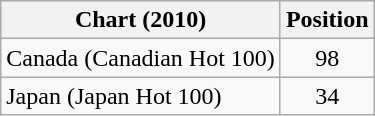<table class="wikitable sortable">
<tr>
<th>Chart (2010)</th>
<th>Position</th>
</tr>
<tr>
<td>Canada (Canadian Hot 100)</td>
<td style="text-align:center;">98</td>
</tr>
<tr>
<td>Japan (Japan Hot 100)</td>
<td style="text-align:center;">34</td>
</tr>
</table>
